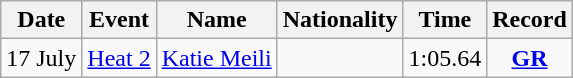<table class="wikitable" style=text-align:center>
<tr>
<th>Date</th>
<th>Event</th>
<th>Name</th>
<th>Nationality</th>
<th>Time</th>
<th>Record</th>
</tr>
<tr>
<td>17 July</td>
<td><a href='#'>Heat 2</a></td>
<td align=left><a href='#'>Katie Meili</a></td>
<td align=left></td>
<td>1:05.64</td>
<td><strong><a href='#'>GR</a></strong></td>
</tr>
</table>
